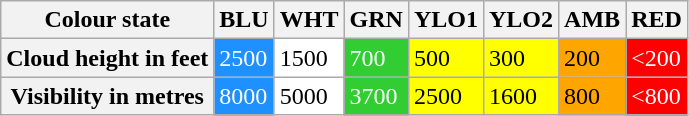<table class="wikitable">
<tr>
<th>Colour state</th>
<th>BLU</th>
<th>WHT</th>
<th>GRN</th>
<th>YLO1</th>
<th>YLO2</th>
<th>AMB</th>
<th>RED</th>
</tr>
<tr>
<th>Cloud height in feet</th>
<td style="background-color: dodgerblue; color: white">2500</td>
<td style="background-color: white">1500</td>
<td style="background-color: limegreen; color: white">700</td>
<td style="background-color: yellow">500</td>
<td style="background-color: yellow">300</td>
<td style="background-color: orange">200</td>
<td style="background-color: red; color: white"><200</td>
</tr>
<tr>
<th>Visibility in metres</th>
<td style="background-color: dodgerblue; color: white">8000</td>
<td style="background-color: white">5000</td>
<td style="background-color: limegreen; color: white">3700</td>
<td style="background-color: yellow">2500</td>
<td style="background-color: yellow">1600</td>
<td style="background-color: orange">800</td>
<td style="background-color: red; color: white"><800</td>
</tr>
</table>
